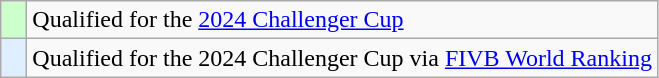<table class="wikitable" style="text-align:left">
<tr>
<td width=10px bgcolor=#ccffcc></td>
<td>Qualified for the <a href='#'>2024 Challenger Cup</a></td>
</tr>
<tr>
<td width=10px bgcolor=#dfefff></td>
<td>Qualified for the 2024 Challenger Cup via <a href='#'>FIVB World Ranking</a></td>
</tr>
</table>
